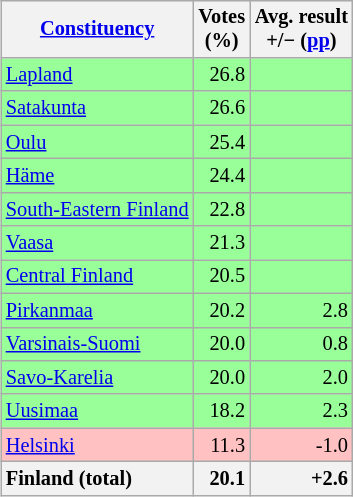<table class="wikitable sortable" style="float:right; font-size: 85%">
<tr>
<th><a href='#'>Constituency</a></th>
<th>Votes<br>(%)</th>
<th>Avg. result<br>+/− (<a href='#'>pp</a>)</th>
</tr>
<tr style="background:#9F9">
<td><a href='#'>Lapland</a></td>
<td style="text-align:right;">26.8</td>
<td style="text-align:right"></td>
</tr>
<tr style="background:#9F9">
<td><a href='#'>Satakunta</a></td>
<td style="text-align:right;">26.6</td>
<td style="text-align:right"></td>
</tr>
<tr style="background:#9F9">
<td><a href='#'>Oulu</a></td>
<td style="text-align:right;">25.4</td>
<td style="text-align:right"></td>
</tr>
<tr style="background:#9F9">
<td><a href='#'>Häme</a></td>
<td style="text-align:right;">24.4</td>
<td style="text-align:right"></td>
</tr>
<tr style="background:#9F9">
<td><a href='#'>South-Eastern Finland</a></td>
<td style="text-align:right;">22.8</td>
<td style="text-align:right"></td>
</tr>
<tr style="background:#9F9">
<td><a href='#'>Vaasa</a></td>
<td style="text-align:right;">21.3</td>
<td style="text-align:right"></td>
</tr>
<tr style="background:#9F9">
<td><a href='#'>Central Finland</a></td>
<td style="text-align:right;">20.5</td>
<td style="text-align:right"></td>
</tr>
<tr style="background:#9F9">
<td><a href='#'>Pirkanmaa</a></td>
<td style="text-align:right;">20.2</td>
<td style="text-align:right">2.8</td>
</tr>
<tr style="background:#9F9">
<td><a href='#'>Varsinais-Suomi</a></td>
<td style="text-align:right;">20.0</td>
<td style="text-align:right">0.8</td>
</tr>
<tr style="background:#9F9">
<td><a href='#'>Savo-Karelia</a></td>
<td style="text-align:right;">20.0</td>
<td style="text-align:right">2.0</td>
</tr>
<tr style="background:#9F9">
<td><a href='#'>Uusimaa</a></td>
<td style="text-align:right;">18.2</td>
<td style="text-align:right">2.3</td>
</tr>
<tr style="background:#ffc1c1">
<td><a href='#'>Helsinki</a></td>
<td style="text-align:right;">11.3</td>
<td style="text-align:right">-1.0</td>
</tr>
<tr class="sortbottom">
<th style="text-align:left">Finland (total)</th>
<th style="text-align:right">20.1</th>
<th style="text-align:right">+2.6</th>
</tr>
</table>
